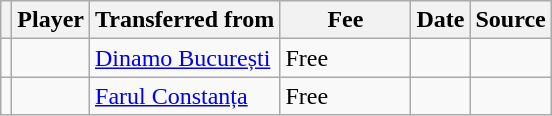<table class="wikitable plainrowheaders sortable">
<tr>
<th></th>
<th scope="col">Player</th>
<th>Transferred from</th>
<th style="width: 80px;">Fee</th>
<th scope="col">Date</th>
<th scope="col">Source</th>
</tr>
<tr>
<td align="center"></td>
<td> </td>
<td> <a href='#'>Dinamo București</a></td>
<td>Free</td>
<td></td>
<td></td>
</tr>
<tr>
<td align="center"></td>
<td> </td>
<td> <a href='#'>Farul Constanța</a></td>
<td>Free</td>
<td></td>
<td></td>
</tr>
</table>
